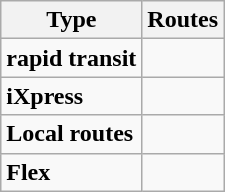<table class="wikitable">
<tr>
<th>Type</th>
<th>Routes</th>
</tr>
<tr>
<td> <strong>rapid transit</strong></td>
<td> </td>
</tr>
<tr>
<td><strong>iXpress</strong></td>
<td></td>
</tr>
<tr>
<td><strong>Local routes</strong></td>
<td>        </td>
</tr>
<tr>
<td><strong>Flex</strong></td>
<td></td>
</tr>
</table>
